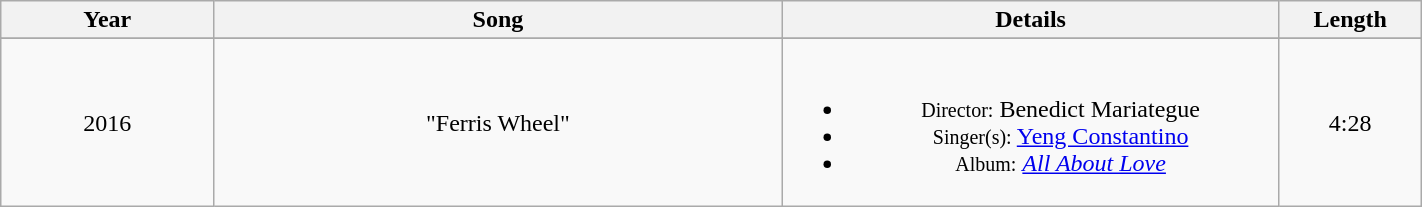<table class="wikitable plainrowheaders" style="width:75%; text-align:center">
<tr>
<th width=15%>Year</th>
<th width=40%>Song</th>
<th width=35%>Details</th>
<th width=10%>Length</th>
</tr>
<tr>
</tr>
<tr>
<td>2016</td>
<td>"Ferris Wheel"</td>
<td><br><ul><li><small>Director:</small> Benedict Mariategue</li><li><small>Singer(s):</small> <a href='#'>Yeng Constantino</a></li><li><small>Album:</small> <em><a href='#'>All About Love</a></em></li></ul></td>
<td>4:28</td>
</tr>
</table>
